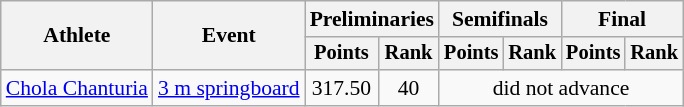<table class=wikitable style="font-size:90%;">
<tr>
<th rowspan="2">Athlete</th>
<th rowspan="2">Event</th>
<th colspan="2">Preliminaries</th>
<th colspan="2">Semifinals</th>
<th colspan="2">Final</th>
</tr>
<tr style="font-size:95%">
<th>Points</th>
<th>Rank</th>
<th>Points</th>
<th>Rank</th>
<th>Points</th>
<th>Rank</th>
</tr>
<tr align=center>
<td align=left><a href='#'>Chola Chanturia</a></td>
<td align=left><a href='#'>3 m springboard</a></td>
<td>317.50</td>
<td>40</td>
<td colspan=4>did not advance</td>
</tr>
</table>
